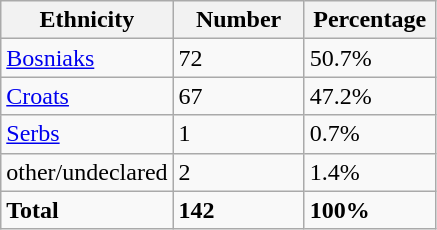<table class="wikitable">
<tr>
<th width="100px">Ethnicity</th>
<th width="80px">Number</th>
<th width="80px">Percentage</th>
</tr>
<tr>
<td><a href='#'>Bosniaks</a></td>
<td>72</td>
<td>50.7%</td>
</tr>
<tr>
<td><a href='#'>Croats</a></td>
<td>67</td>
<td>47.2%</td>
</tr>
<tr>
<td><a href='#'>Serbs</a></td>
<td>1</td>
<td>0.7%</td>
</tr>
<tr>
<td>other/undeclared</td>
<td>2</td>
<td>1.4%</td>
</tr>
<tr>
<td><strong>Total</strong></td>
<td><strong>142</strong></td>
<td><strong>100%</strong></td>
</tr>
</table>
